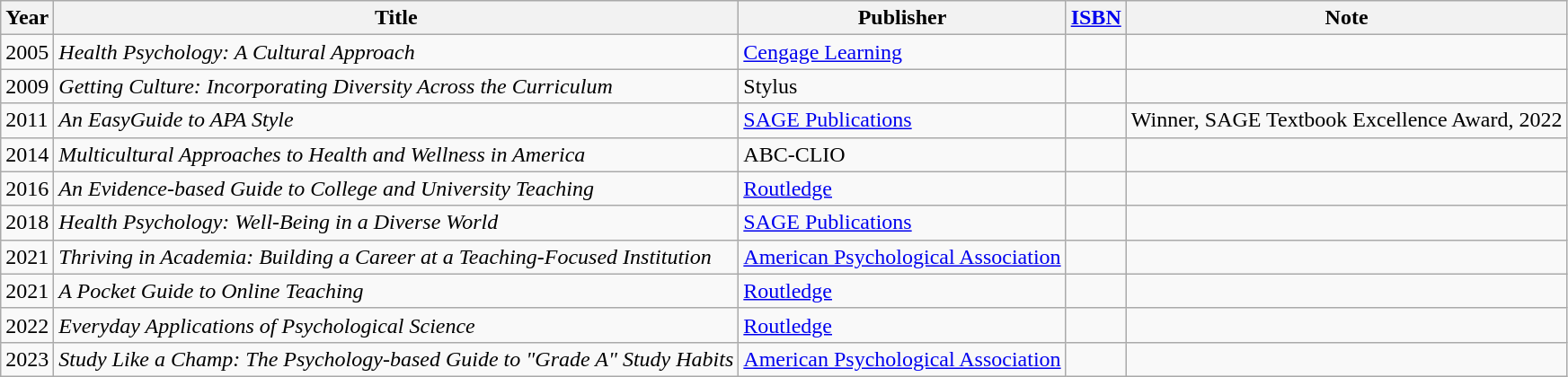<table class="wikitable sortable">
<tr>
<th>Year</th>
<th>Title</th>
<th>Publisher</th>
<th><a href='#'>ISBN</a></th>
<th>Note</th>
</tr>
<tr>
<td>2005</td>
<td><em>Health Psychology: A Cultural Approach</em></td>
<td><a href='#'>Cengage Learning</a></td>
<td></td>
<td></td>
</tr>
<tr>
<td>2009</td>
<td><em>Getting Culture: Incorporating Diversity Across the Curriculum</em></td>
<td>Stylus</td>
<td></td>
<td></td>
</tr>
<tr>
<td>2011</td>
<td><em>An EasyGuide to APA Style</em></td>
<td><a href='#'>SAGE Publications</a></td>
<td></td>
<td>Winner, SAGE Textbook Excellence Award, 2022</td>
</tr>
<tr>
<td>2014</td>
<td><em>Multicultural Approaches to Health and Wellness in America</em></td>
<td>ABC-CLIO</td>
<td></td>
<td></td>
</tr>
<tr>
<td>2016</td>
<td><em>An Evidence-based Guide to College and University Teaching</em></td>
<td><a href='#'>Routledge</a></td>
<td></td>
<td></td>
</tr>
<tr>
<td>2018</td>
<td><em>Health Psychology: Well-Being in a Diverse World</em></td>
<td><a href='#'>SAGE Publications</a></td>
<td></td>
<td></td>
</tr>
<tr>
<td>2021</td>
<td><em>Thriving in Academia: Building a Career at a Teaching-Focused Institution</em></td>
<td><a href='#'>American Psychological Association</a></td>
<td></td>
<td></td>
</tr>
<tr>
<td>2021</td>
<td><em>A Pocket Guide to Online Teaching</em></td>
<td><a href='#'>Routledge</a></td>
<td></td>
<td></td>
</tr>
<tr>
<td>2022</td>
<td><em>Everyday Applications of Psychological Science</em></td>
<td><a href='#'>Routledge</a></td>
<td></td>
<td></td>
</tr>
<tr>
<td>2023</td>
<td><em>Study Like a Champ: The Psychology-based Guide to "Grade A" Study Habits</em></td>
<td><a href='#'>American Psychological Association</a></td>
<td></td>
<td></td>
</tr>
</table>
